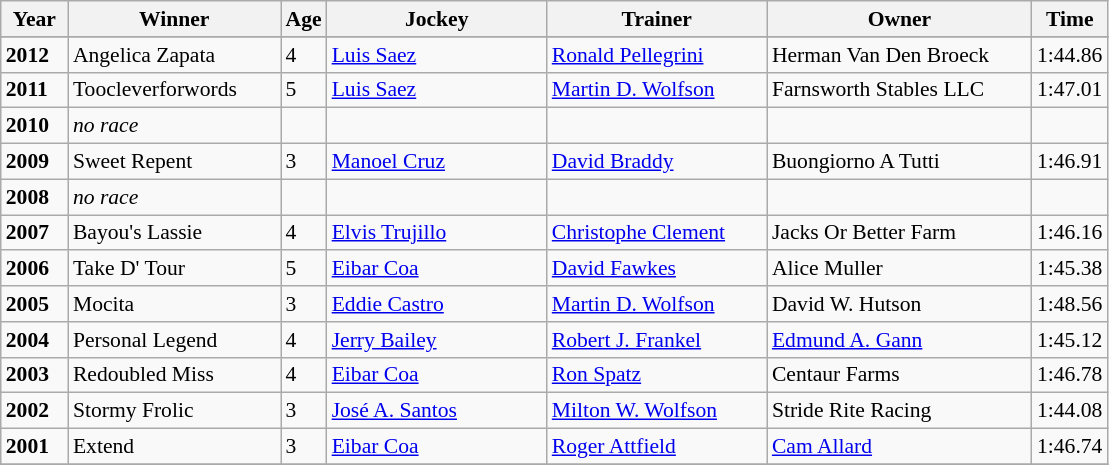<table class="wikitable sortable" style="font-size:90%">
<tr>
<th style="width:38px">Year<br></th>
<th style="width:135px">Winner<br></th>
<th>Age<br></th>
<th style="width:140px">Jockey<br></th>
<th style="width:140px">Trainer<br></th>
<th style="width:170px">Owner<br></th>
<th>Time</th>
</tr>
<tr bgcolor="#eeeeee">
</tr>
<tr>
<td><strong>2012</strong></td>
<td>Angelica Zapata</td>
<td>4</td>
<td><a href='#'>Luis Saez</a></td>
<td><a href='#'>Ronald Pellegrini</a></td>
<td>Herman Van Den Broeck</td>
<td>1:44.86</td>
</tr>
<tr>
<td><strong>2011</strong></td>
<td>Toocleverforwords</td>
<td>5</td>
<td><a href='#'>Luis Saez</a></td>
<td><a href='#'>Martin D. Wolfson</a></td>
<td>Farnsworth Stables LLC</td>
<td>1:47.01</td>
</tr>
<tr>
<td><strong>2010</strong></td>
<td><em>no race</em></td>
<td></td>
<td></td>
<td></td>
<td></td>
<td></td>
</tr>
<tr>
<td><strong>2009</strong></td>
<td>Sweet Repent</td>
<td>3</td>
<td><a href='#'>Manoel Cruz</a></td>
<td><a href='#'>David Braddy</a></td>
<td>Buongiorno A Tutti</td>
<td>1:46.91</td>
</tr>
<tr>
<td><strong>2008</strong></td>
<td><em>no race</em></td>
<td></td>
<td></td>
<td></td>
<td></td>
<td></td>
</tr>
<tr>
<td><strong>2007</strong></td>
<td>Bayou's Lassie</td>
<td>4</td>
<td><a href='#'>Elvis Trujillo</a></td>
<td><a href='#'>Christophe Clement</a></td>
<td>Jacks Or Better Farm</td>
<td>1:46.16</td>
</tr>
<tr>
<td><strong>2006</strong></td>
<td>Take D' Tour</td>
<td>5</td>
<td><a href='#'>Eibar Coa</a></td>
<td><a href='#'>David Fawkes</a></td>
<td>Alice Muller</td>
<td>1:45.38</td>
</tr>
<tr>
<td><strong>2005</strong></td>
<td>Mocita</td>
<td>3</td>
<td><a href='#'>Eddie Castro</a></td>
<td><a href='#'>Martin D. Wolfson</a></td>
<td>David W. Hutson</td>
<td>1:48.56</td>
</tr>
<tr>
<td><strong>2004</strong></td>
<td>Personal Legend</td>
<td>4</td>
<td><a href='#'>Jerry Bailey</a></td>
<td><a href='#'>Robert J. Frankel</a></td>
<td><a href='#'>Edmund A. Gann</a></td>
<td>1:45.12</td>
</tr>
<tr>
<td><strong>2003</strong></td>
<td>Redoubled Miss</td>
<td>4</td>
<td><a href='#'>Eibar Coa</a></td>
<td><a href='#'>Ron Spatz</a></td>
<td>Centaur Farms</td>
<td>1:46.78</td>
</tr>
<tr>
<td><strong>2002</strong></td>
<td>Stormy Frolic</td>
<td>3</td>
<td><a href='#'>José A. Santos</a></td>
<td><a href='#'>Milton W. Wolfson</a></td>
<td>Stride Rite Racing</td>
<td>1:44.08</td>
</tr>
<tr>
<td><strong>2001</strong></td>
<td>Extend</td>
<td>3</td>
<td><a href='#'>Eibar Coa</a></td>
<td><a href='#'>Roger Attfield</a></td>
<td><a href='#'>Cam Allard</a></td>
<td>1:46.74</td>
</tr>
<tr>
</tr>
</table>
